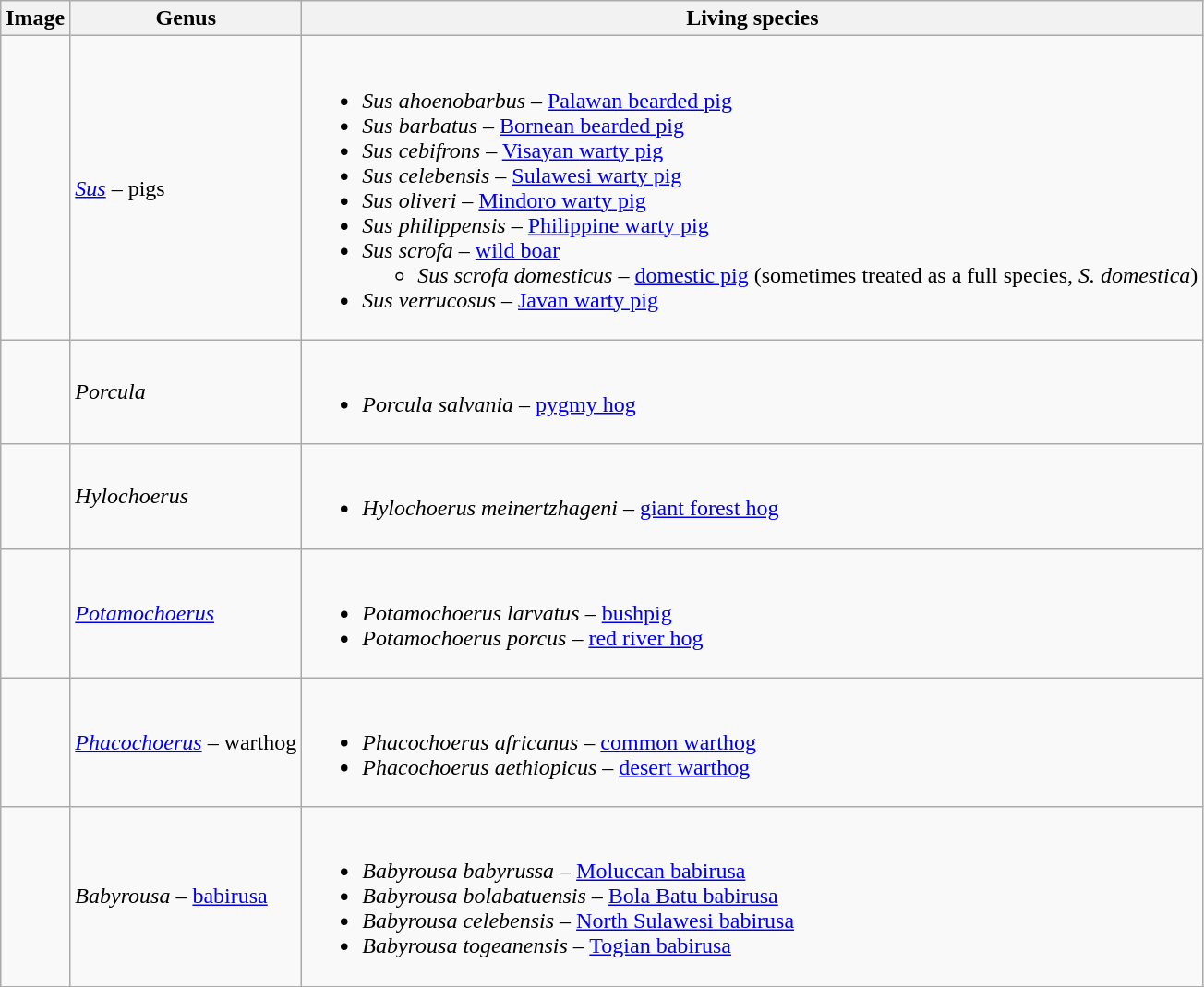<table class="wikitable">
<tr>
<th>Image</th>
<th>Genus</th>
<th>Living species</th>
</tr>
<tr>
<td></td>
<td><em><a href='#'>Sus</a></em> – pigs</td>
<td><br><ul><li><em>Sus ahoenobarbus</em> – <a href='#'>Palawan bearded pig</a></li><li><em>Sus barbatus</em> – <a href='#'>Bornean bearded pig</a></li><li><em>Sus cebifrons</em> – <a href='#'>Visayan warty pig</a></li><li><em>Sus celebensis</em> – <a href='#'>Sulawesi warty pig</a></li><li><em>Sus oliveri</em> – <a href='#'>Mindoro warty pig</a></li><li><em>Sus philippensis</em> – <a href='#'>Philippine warty pig</a></li><li><em>Sus scrofa</em> – <a href='#'>wild boar</a><ul><li><em>Sus scrofa domesticus</em> – <a href='#'>domestic pig</a> (sometimes treated as a full species, <em>S. domestica</em>)</li></ul></li><li><em>Sus verrucosus</em>  – <a href='#'>Javan warty pig</a></li></ul></td>
</tr>
<tr>
<td></td>
<td><em>Porcula</em></td>
<td><br><ul><li><em>Porcula salvania</em> – <a href='#'>pygmy hog</a></li></ul></td>
</tr>
<tr>
<td></td>
<td><em>Hylochoerus</em></td>
<td><br><ul><li><em>Hylochoerus meinertzhageni</em> – <a href='#'>giant forest hog</a></li></ul></td>
</tr>
<tr>
<td></td>
<td><em><a href='#'>Potamochoerus</a></em></td>
<td><br><ul><li><em>Potamochoerus larvatus</em> – <a href='#'>bushpig</a></li><li><em>Potamochoerus porcus</em> – <a href='#'>red river hog</a></li></ul></td>
</tr>
<tr>
<td></td>
<td><em><a href='#'>Phacochoerus</a></em> – warthog</td>
<td><br><ul><li><em>Phacochoerus africanus</em> – <a href='#'>common warthog</a></li><li><em>Phacochoerus aethiopicus</em> – <a href='#'>desert warthog</a></li></ul></td>
</tr>
<tr>
<td></td>
<td><em>Babyrousa</em> – <a href='#'>babirusa</a></td>
<td><br><ul><li><em>Babyrousa babyrussa</em> – <a href='#'>Moluccan babirusa</a></li><li><em>Babyrousa bolabatuensis</em> – <a href='#'>Bola Batu babirusa</a></li><li><em>Babyrousa celebensis</em> – <a href='#'>North Sulawesi babirusa</a></li><li><em>Babyrousa togeanensis</em> – <a href='#'>Togian babirusa</a></li></ul></td>
</tr>
<tr>
</tr>
</table>
